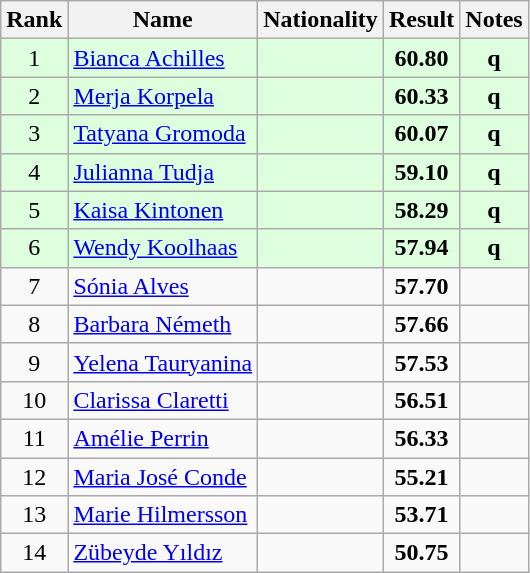<table class="wikitable sortable" style="text-align:center">
<tr>
<th>Rank</th>
<th>Name</th>
<th>Nationality</th>
<th>Result</th>
<th>Notes</th>
</tr>
<tr bgcolor=ddffdd>
<td>1</td>
<td align=left><a href='#'>Bianca Achilles</a></td>
<td align=left></td>
<td><strong>60.80</strong></td>
<td><strong>q</strong></td>
</tr>
<tr bgcolor=ddffdd>
<td>2</td>
<td align=left><a href='#'>Merja Korpela</a></td>
<td align=left></td>
<td><strong>60.33</strong></td>
<td><strong>q</strong></td>
</tr>
<tr bgcolor=ddffdd>
<td>3</td>
<td align=left><a href='#'>Tatyana Gromoda</a></td>
<td align=left></td>
<td><strong>60.07</strong></td>
<td><strong>q</strong></td>
</tr>
<tr bgcolor=ddffdd>
<td>4</td>
<td align=left><a href='#'>Julianna Tudja</a></td>
<td align=left></td>
<td><strong>59.10</strong></td>
<td><strong>q</strong></td>
</tr>
<tr bgcolor=ddffdd>
<td>5</td>
<td align=left><a href='#'>Kaisa Kintonen</a></td>
<td align=left></td>
<td><strong>58.29</strong></td>
<td><strong>q</strong></td>
</tr>
<tr bgcolor=ddffdd>
<td>6</td>
<td align=left><a href='#'>Wendy Koolhaas</a></td>
<td align=left></td>
<td><strong>57.94</strong></td>
<td><strong>q</strong></td>
</tr>
<tr>
<td>7</td>
<td align=left><a href='#'>Sónia Alves</a></td>
<td align=left></td>
<td><strong>57.70</strong></td>
<td></td>
</tr>
<tr>
<td>8</td>
<td align=left><a href='#'>Barbara Németh</a></td>
<td align=left></td>
<td><strong>57.66</strong></td>
<td></td>
</tr>
<tr>
<td>9</td>
<td align=left><a href='#'>Yelena Tauryanina</a></td>
<td align=left></td>
<td><strong>57.53</strong></td>
<td></td>
</tr>
<tr>
<td>10</td>
<td align=left><a href='#'>Clarissa Claretti</a></td>
<td align=left></td>
<td><strong>56.51</strong></td>
<td></td>
</tr>
<tr>
<td>11</td>
<td align=left><a href='#'>Amélie Perrin</a></td>
<td align=left></td>
<td><strong>56.33</strong></td>
<td></td>
</tr>
<tr>
<td>12</td>
<td align=left><a href='#'>Maria José Conde</a></td>
<td align=left></td>
<td><strong>55.21</strong></td>
<td></td>
</tr>
<tr>
<td>13</td>
<td align=left><a href='#'>Marie Hilmersson</a></td>
<td align=left></td>
<td><strong>53.71</strong></td>
<td></td>
</tr>
<tr>
<td>14</td>
<td align=left><a href='#'>Zübeyde Yıldız</a></td>
<td align=left></td>
<td><strong>50.75</strong></td>
<td></td>
</tr>
</table>
